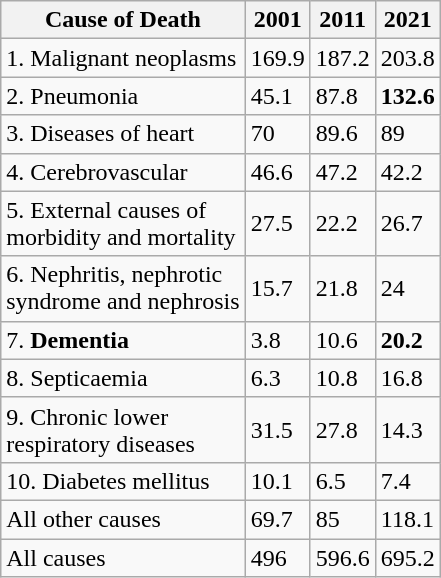<table class="wikitable sortable floatright">
<tr>
<th>Cause of Death</th>
<th>2001</th>
<th>2011</th>
<th>2021</th>
</tr>
<tr>
<td>1. Malignant neoplasms</td>
<td>169.9</td>
<td>187.2</td>
<td><span>203.8</span></td>
</tr>
<tr>
<td>2. Pneumonia</td>
<td>45.1</td>
<td>87.8</td>
<td><span><strong>132.6</strong></span></td>
</tr>
<tr>
<td>3. Diseases of heart</td>
<td>70</td>
<td>89.6</td>
<td><span>89</span></td>
</tr>
<tr>
<td>4. Cerebrovascular</td>
<td>46.6</td>
<td>47.2</td>
<td>42.2</td>
</tr>
<tr>
<td>5. External causes of <br>morbidity and mortality</td>
<td>27.5</td>
<td>22.2</td>
<td>26.7</td>
</tr>
<tr>
<td>6. Nephritis, nephrotic <br>syndrome and nephrosis</td>
<td>15.7</td>
<td>21.8</td>
<td><span>24</span></td>
</tr>
<tr>
<td>7. <strong>Dementia</strong></td>
<td>3.8</td>
<td>10.6</td>
<td><span><strong>20.2</strong></span></td>
</tr>
<tr>
<td>8. Septicaemia</td>
<td>6.3</td>
<td>10.8</td>
<td><span>16.8</span></td>
</tr>
<tr>
<td>9. Chronic lower <br>respiratory diseases</td>
<td>31.5</td>
<td>27.8</td>
<td>14.3</td>
</tr>
<tr>
<td>10. Diabetes mellitus</td>
<td>10.1</td>
<td>6.5</td>
<td>7.4</td>
</tr>
<tr>
<td>All other causes</td>
<td>69.7</td>
<td>85</td>
<td><span>118.1</span></td>
</tr>
<tr>
<td>All causes</td>
<td>496</td>
<td>596.6</td>
<td><span>695.2</span></td>
</tr>
</table>
